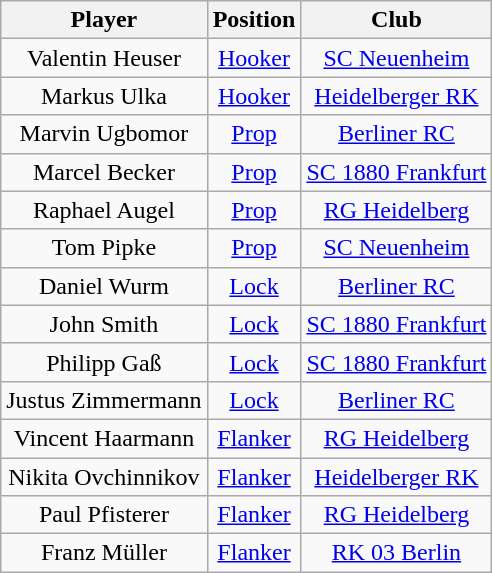<table class="wikitable" style="text-align:center">
<tr>
<th>Player</th>
<th>Position</th>
<th>Club</th>
</tr>
<tr>
<td>Valentin Heuser</td>
<td><a href='#'>Hooker</a></td>
<td> <a href='#'>SC Neuenheim</a></td>
</tr>
<tr>
<td>Markus Ulka</td>
<td><a href='#'>Hooker</a></td>
<td> <a href='#'>Heidelberger RK</a></td>
</tr>
<tr>
<td>Marvin Ugbomor</td>
<td><a href='#'>Prop</a></td>
<td> <a href='#'>Berliner RC</a></td>
</tr>
<tr>
<td>Marcel Becker</td>
<td><a href='#'>Prop</a></td>
<td> <a href='#'>SC 1880 Frankfurt</a></td>
</tr>
<tr>
<td>Raphael Augel</td>
<td><a href='#'>Prop</a></td>
<td> <a href='#'>RG Heidelberg</a></td>
</tr>
<tr>
<td>Tom Pipke</td>
<td><a href='#'>Prop</a></td>
<td> <a href='#'>SC Neuenheim</a></td>
</tr>
<tr>
<td>Daniel Wurm</td>
<td><a href='#'>Lock</a></td>
<td> <a href='#'>Berliner RC</a></td>
</tr>
<tr>
<td>John Smith</td>
<td><a href='#'>Lock</a></td>
<td> <a href='#'>SC 1880 Frankfurt</a></td>
</tr>
<tr>
<td>Philipp Gaß</td>
<td><a href='#'>Lock</a></td>
<td> <a href='#'>SC 1880 Frankfurt</a></td>
</tr>
<tr>
<td>Justus Zimmermann</td>
<td><a href='#'>Lock</a></td>
<td> <a href='#'>Berliner RC</a></td>
</tr>
<tr>
<td>Vincent Haarmann</td>
<td><a href='#'>Flanker</a></td>
<td> <a href='#'>RG Heidelberg</a></td>
</tr>
<tr>
<td>Nikita Ovchinnikov</td>
<td><a href='#'>Flanker</a></td>
<td> <a href='#'>Heidelberger RK</a></td>
</tr>
<tr>
<td>Paul Pfisterer</td>
<td><a href='#'>Flanker</a></td>
<td> <a href='#'>RG Heidelberg</a></td>
</tr>
<tr>
<td>Franz Müller</td>
<td><a href='#'>Flanker</a></td>
<td> <a href='#'>RK 03 Berlin</a></td>
</tr>
</table>
